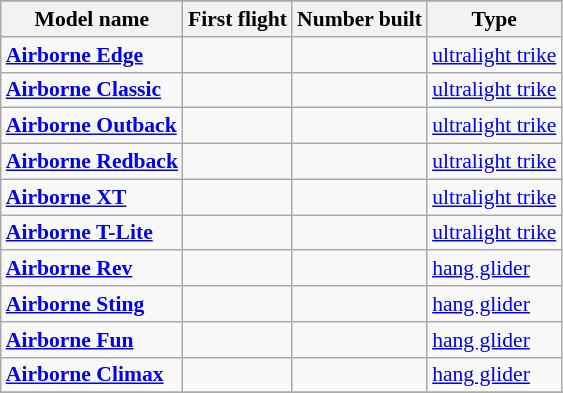<table class="wikitable" align=center style="font-size:90%;">
<tr>
</tr>
<tr style="background:#efefef;">
<th>Model name</th>
<th>First flight</th>
<th>Number built</th>
<th>Type</th>
</tr>
<tr>
<td align=left><strong><a href='#'>Airborne Edge</a></strong></td>
<td align=center></td>
<td align=center></td>
<td align=left><a href='#'>ultralight trike</a></td>
</tr>
<tr>
<td align=left><strong><a href='#'>Airborne Classic</a></strong></td>
<td align=center></td>
<td align=center></td>
<td align=left><a href='#'>ultralight trike</a></td>
</tr>
<tr>
<td align=left><strong><a href='#'>Airborne Outback</a></strong></td>
<td align=center></td>
<td align=center></td>
<td align=left><a href='#'>ultralight trike</a></td>
</tr>
<tr>
<td align=left><strong><a href='#'>Airborne Redback</a></strong></td>
<td align=center></td>
<td align=center></td>
<td align=left><a href='#'>ultralight trike</a></td>
</tr>
<tr>
<td align=left><strong><a href='#'>Airborne XT</a></strong></td>
<td align=center></td>
<td align=center></td>
<td align=left><a href='#'>ultralight trike</a></td>
</tr>
<tr>
<td align=left><strong><a href='#'>Airborne T-Lite</a></strong></td>
<td align=center></td>
<td align=center></td>
<td align=left><a href='#'>ultralight trike</a></td>
</tr>
<tr>
<td align=left><strong><a href='#'>Airborne Rev</a></strong></td>
<td align=center></td>
<td align=center></td>
<td align=left><a href='#'>hang glider</a></td>
</tr>
<tr>
<td align=left><strong><a href='#'>Airborne Sting</a></strong></td>
<td align=center></td>
<td align=center></td>
<td align=left><a href='#'>hang glider</a></td>
</tr>
<tr>
<td align=left><strong><a href='#'>Airborne Fun</a></strong></td>
<td align=center></td>
<td align=center></td>
<td align=left><a href='#'>hang glider</a></td>
</tr>
<tr>
<td align=left><strong><a href='#'>Airborne Climax</a></strong></td>
<td align=center></td>
<td align=center></td>
<td align=left><a href='#'>hang glider</a></td>
</tr>
<tr>
</tr>
</table>
